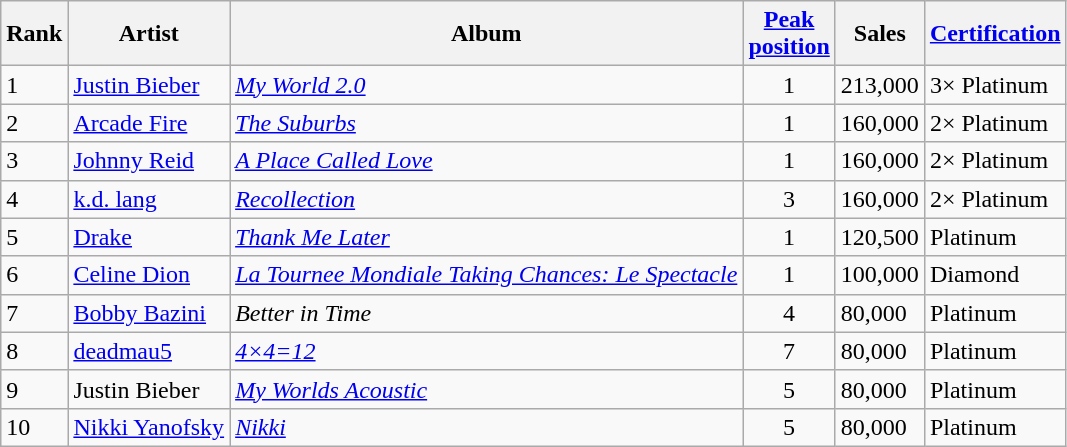<table class="wikitable sortable">
<tr>
<th>Rank</th>
<th>Artist</th>
<th>Album</th>
<th><a href='#'>Peak<br>position</a></th>
<th>Sales</th>
<th><a href='#'>Certification</a></th>
</tr>
<tr>
<td>1</td>
<td><a href='#'>Justin Bieber</a></td>
<td><em><a href='#'>My World 2.0</a></em></td>
<td style="text-align:center;">1</td>
<td>213,000</td>
<td>3× Platinum</td>
</tr>
<tr>
<td>2</td>
<td><a href='#'>Arcade Fire</a></td>
<td><em><a href='#'>The Suburbs</a></em></td>
<td style="text-align:center;">1</td>
<td>160,000</td>
<td>2× Platinum</td>
</tr>
<tr>
<td>3</td>
<td><a href='#'>Johnny Reid</a></td>
<td><em><a href='#'>A Place Called Love</a></em></td>
<td style="text-align:center;">1</td>
<td>160,000</td>
<td>2× Platinum</td>
</tr>
<tr>
<td>4</td>
<td><a href='#'>k.d. lang</a></td>
<td><em><a href='#'>Recollection</a></em></td>
<td style="text-align:center;">3</td>
<td>160,000</td>
<td>2× Platinum</td>
</tr>
<tr>
<td>5</td>
<td><a href='#'>Drake</a></td>
<td><em><a href='#'>Thank Me Later</a></em></td>
<td style="text-align:center;">1</td>
<td>120,500</td>
<td>Platinum</td>
</tr>
<tr>
<td>6</td>
<td><a href='#'>Celine Dion</a></td>
<td><em><a href='#'>La Tournee Mondiale Taking Chances: Le Spectacle</a></em></td>
<td style="text-align:center;">1</td>
<td>100,000</td>
<td>Diamond</td>
</tr>
<tr>
<td>7</td>
<td><a href='#'>Bobby Bazini</a></td>
<td><em>Better in Time</em></td>
<td style="text-align:center;">4</td>
<td>80,000</td>
<td>Platinum</td>
</tr>
<tr>
<td>8</td>
<td><a href='#'>deadmau5</a></td>
<td><em><a href='#'>4×4=12</a></em></td>
<td style="text-align:center;">7</td>
<td>80,000</td>
<td>Platinum</td>
</tr>
<tr>
<td>9</td>
<td>Justin Bieber</td>
<td><em><a href='#'>My Worlds Acoustic</a></em></td>
<td style="text-align:center;">5</td>
<td>80,000</td>
<td>Platinum</td>
</tr>
<tr>
<td>10</td>
<td><a href='#'>Nikki Yanofsky</a></td>
<td><em><a href='#'>Nikki</a></em></td>
<td style="text-align:center;">5</td>
<td>80,000</td>
<td>Platinum</td>
</tr>
</table>
